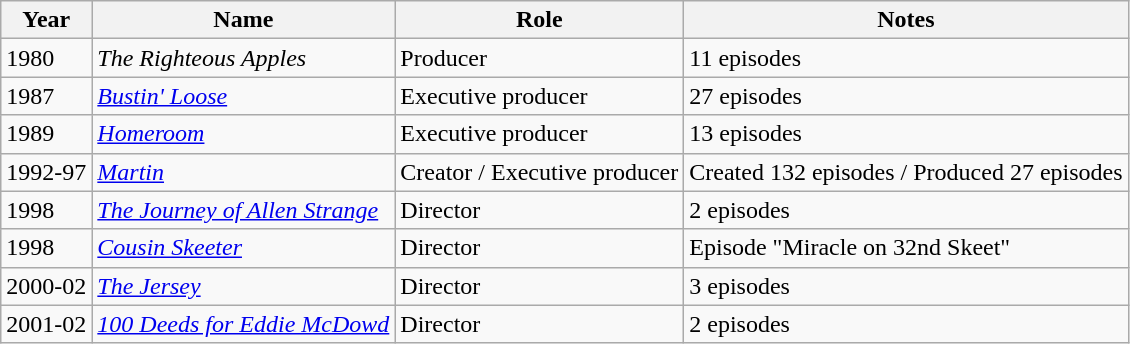<table class="wikitable sortable">
<tr>
<th>Year</th>
<th>Name</th>
<th>Role</th>
<th>Notes</th>
</tr>
<tr>
<td>1980</td>
<td><em>The Righteous Apples</em></td>
<td>Producer</td>
<td>11 episodes</td>
</tr>
<tr>
<td>1987</td>
<td><em><a href='#'>Bustin' Loose</a></em></td>
<td>Executive producer</td>
<td>27 episodes</td>
</tr>
<tr>
<td>1989</td>
<td><em><a href='#'>Homeroom</a></em></td>
<td>Executive producer</td>
<td>13 episodes</td>
</tr>
<tr>
<td>1992-97</td>
<td><em><a href='#'>Martin</a></em></td>
<td>Creator / Executive producer</td>
<td>Created 132 episodes / Produced 27 episodes</td>
</tr>
<tr>
<td>1998</td>
<td><em><a href='#'>The Journey of Allen Strange</a></em></td>
<td>Director</td>
<td>2 episodes</td>
</tr>
<tr>
<td>1998</td>
<td><em><a href='#'>Cousin Skeeter</a></em></td>
<td>Director</td>
<td>Episode "Miracle on 32nd Skeet"</td>
</tr>
<tr>
<td>2000-02</td>
<td><em><a href='#'>The Jersey</a></em></td>
<td>Director</td>
<td>3 episodes</td>
</tr>
<tr>
<td>2001-02</td>
<td><em><a href='#'>100 Deeds for Eddie McDowd</a></em></td>
<td>Director</td>
<td>2 episodes</td>
</tr>
</table>
